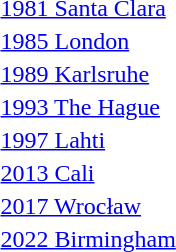<table>
<tr>
<td><a href='#'>1981 Santa Clara</a></td>
<td></td>
<td></td>
<td></td>
</tr>
<tr>
<td><a href='#'>1985 London</a></td>
<td></td>
<td></td>
<td></td>
</tr>
<tr>
<td><a href='#'>1989 Karlsruhe</a></td>
<td></td>
<td></td>
<td></td>
</tr>
<tr>
<td><a href='#'>1993 The Hague</a></td>
<td></td>
<td></td>
<td></td>
</tr>
<tr>
<td><a href='#'>1997 Lahti</a></td>
<td></td>
<td></td>
<td></td>
</tr>
<tr>
<td><a href='#'>2013 Cali</a></td>
<td></td>
<td></td>
<td></td>
</tr>
<tr>
<td><a href='#'>2017 Wrocław</a></td>
<td></td>
<td></td>
<td></td>
</tr>
<tr>
<td><a href='#'>2022 Birmingham</a></td>
<td></td>
<td></td>
<td></td>
</tr>
</table>
